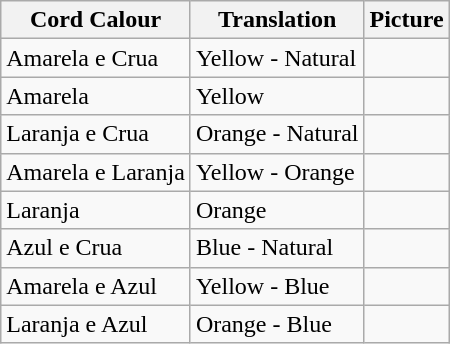<table class="wikitable">
<tr>
<th>Cord Calour</th>
<th>Translation</th>
<th>Picture</th>
</tr>
<tr>
<td>Amarela e Crua</td>
<td>Yellow - Natural</td>
<td></td>
</tr>
<tr>
<td>Amarela</td>
<td>Yellow</td>
<td></td>
</tr>
<tr>
<td>Laranja e Crua</td>
<td>Orange - Natural</td>
<td></td>
</tr>
<tr>
<td>Amarela e Laranja</td>
<td>Yellow - Orange</td>
<td></td>
</tr>
<tr>
<td>Laranja</td>
<td>Orange</td>
<td></td>
</tr>
<tr>
<td>Azul e Crua</td>
<td>Blue - Natural</td>
<td></td>
</tr>
<tr>
<td>Amarela e Azul</td>
<td>Yellow - Blue</td>
<td></td>
</tr>
<tr>
<td>Laranja e Azul</td>
<td>Orange - Blue</td>
<td></td>
</tr>
</table>
